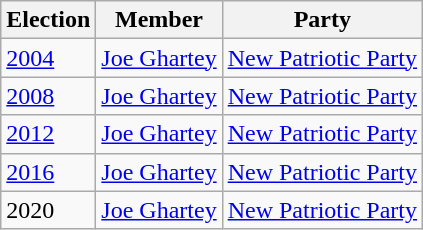<table class="wikitable">
<tr>
<th>Election</th>
<th>Member</th>
<th>Party</th>
</tr>
<tr>
<td><a href='#'>2004</a></td>
<td><a href='#'>Joe Ghartey</a></td>
<td><a href='#'>New Patriotic Party</a></td>
</tr>
<tr>
<td><a href='#'>2008</a></td>
<td><a href='#'>Joe Ghartey</a></td>
<td><a href='#'>New Patriotic Party</a></td>
</tr>
<tr>
<td><a href='#'>2012</a></td>
<td><a href='#'>Joe Ghartey</a></td>
<td><a href='#'>New Patriotic Party</a></td>
</tr>
<tr>
<td><a href='#'>2016</a></td>
<td><a href='#'>Joe Ghartey</a></td>
<td><a href='#'>New Patriotic Party</a></td>
</tr>
<tr>
<td>2020</td>
<td><a href='#'>Joe Ghartey</a></td>
<td><a href='#'>New Patriotic Party</a></td>
</tr>
</table>
